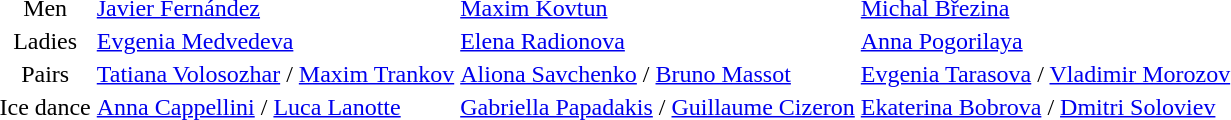<table>
<tr>
<td style="text-align: center;">Men</td>
<td> <a href='#'>Javier Fernández</a></td>
<td> <a href='#'>Maxim Kovtun</a></td>
<td> <a href='#'>Michal Březina</a></td>
</tr>
<tr>
<td style="text-align: center;">Ladies</td>
<td> <a href='#'>Evgenia Medvedeva</a></td>
<td> <a href='#'>Elena Radionova</a></td>
<td> <a href='#'>Anna Pogorilaya</a></td>
</tr>
<tr>
<td style="text-align: center;">Pairs</td>
<td> <a href='#'>Tatiana Volosozhar</a> / <a href='#'>Maxim Trankov</a></td>
<td> <a href='#'>Aliona Savchenko</a> / <a href='#'>Bruno Massot</a></td>
<td> <a href='#'>Evgenia Tarasova</a> / <a href='#'>Vladimir Morozov</a></td>
</tr>
<tr>
<td style="text-align: center;">Ice dance</td>
<td> <a href='#'>Anna Cappellini</a> / <a href='#'>Luca Lanotte</a></td>
<td> <a href='#'>Gabriella Papadakis</a> / <a href='#'>Guillaume Cizeron</a></td>
<td> <a href='#'>Ekaterina Bobrova</a> / <a href='#'>Dmitri Soloviev</a></td>
</tr>
</table>
